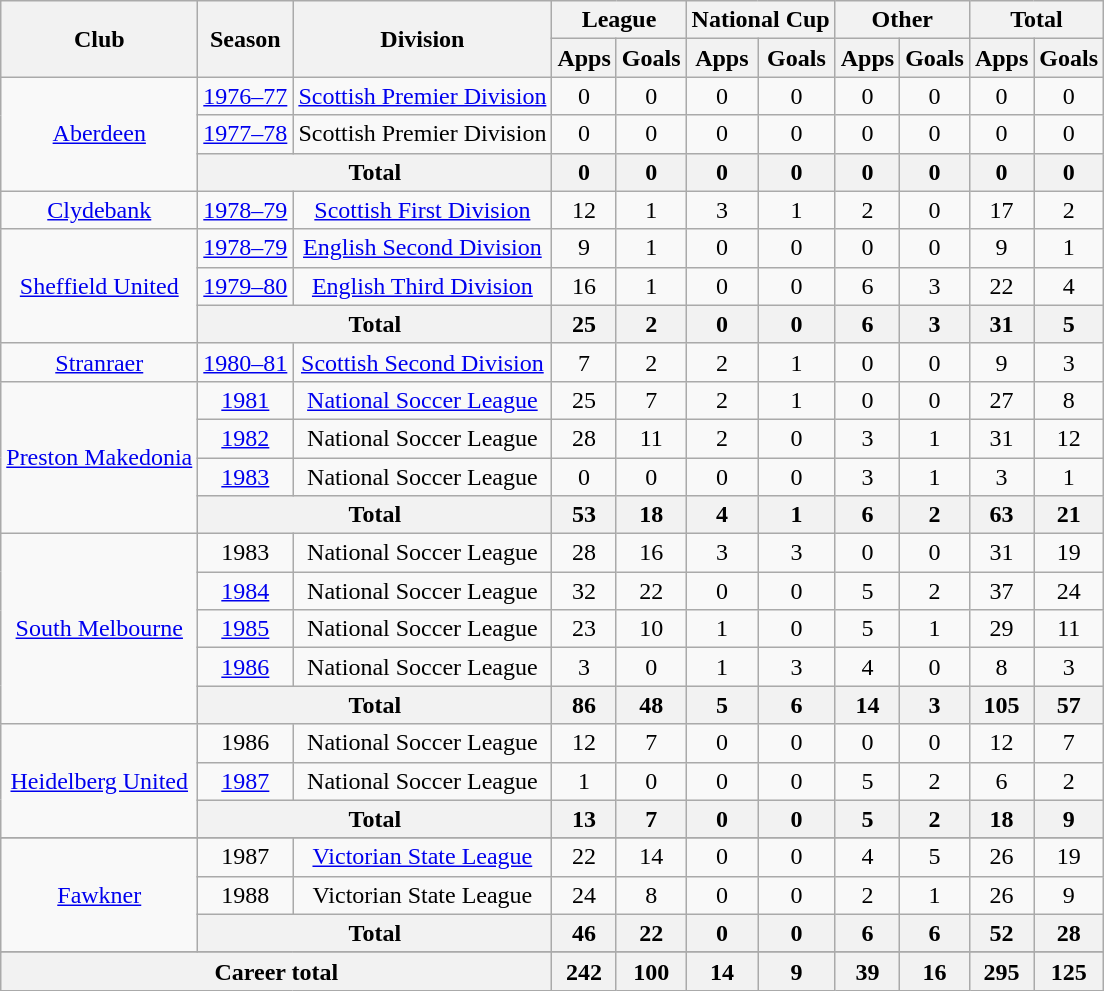<table class="wikitable" style="text-align:center">
<tr>
<th rowspan="2">Club</th>
<th rowspan="2">Season</th>
<th rowspan="2">Division</th>
<th colspan="2">League</th>
<th colspan="2">National Cup</th>
<th colspan="2">Other</th>
<th colspan="2">Total</th>
</tr>
<tr>
<th>Apps</th>
<th>Goals</th>
<th>Apps</th>
<th>Goals</th>
<th>Apps</th>
<th>Goals</th>
<th>Apps</th>
<th>Goals</th>
</tr>
<tr>
<td rowspan="3"><a href='#'>Aberdeen</a></td>
<td><a href='#'>1976–77</a></td>
<td><a href='#'>Scottish Premier Division</a></td>
<td>0</td>
<td>0</td>
<td>0</td>
<td>0</td>
<td>0</td>
<td>0</td>
<td>0</td>
<td>0</td>
</tr>
<tr>
<td><a href='#'>1977–78</a></td>
<td>Scottish Premier Division</td>
<td>0</td>
<td>0</td>
<td>0</td>
<td>0</td>
<td>0</td>
<td>0</td>
<td>0</td>
<td>0</td>
</tr>
<tr>
<th colspan="2">Total</th>
<th>0</th>
<th>0</th>
<th>0</th>
<th>0</th>
<th>0</th>
<th>0</th>
<th>0</th>
<th>0</th>
</tr>
<tr>
<td><a href='#'>Clydebank</a></td>
<td><a href='#'>1978–79</a></td>
<td><a href='#'>Scottish First Division</a></td>
<td>12</td>
<td>1</td>
<td>3</td>
<td>1</td>
<td>2</td>
<td>0</td>
<td>17</td>
<td>2</td>
</tr>
<tr>
<td rowspan="3"><a href='#'>Sheffield United</a></td>
<td><a href='#'>1978–79</a></td>
<td><a href='#'>English Second Division</a></td>
<td>9</td>
<td>1</td>
<td>0</td>
<td>0</td>
<td>0</td>
<td>0</td>
<td>9</td>
<td>1</td>
</tr>
<tr>
<td><a href='#'>1979–80</a></td>
<td><a href='#'>English Third Division</a></td>
<td>16</td>
<td>1</td>
<td>0</td>
<td>0</td>
<td>6</td>
<td>3</td>
<td>22</td>
<td>4</td>
</tr>
<tr>
<th colspan="2">Total</th>
<th>25</th>
<th>2</th>
<th>0</th>
<th>0</th>
<th>6</th>
<th>3</th>
<th>31</th>
<th>5</th>
</tr>
<tr>
<td><a href='#'>Stranraer</a></td>
<td><a href='#'>1980–81</a></td>
<td><a href='#'>Scottish Second Division</a></td>
<td>7</td>
<td>2</td>
<td>2</td>
<td>1</td>
<td>0</td>
<td>0</td>
<td>9</td>
<td>3</td>
</tr>
<tr>
<td rowspan="4"><a href='#'>Preston Makedonia</a></td>
<td><a href='#'>1981</a></td>
<td><a href='#'>National Soccer League</a></td>
<td>25</td>
<td>7</td>
<td>2</td>
<td>1</td>
<td>0</td>
<td>0</td>
<td>27</td>
<td>8</td>
</tr>
<tr>
<td><a href='#'>1982</a></td>
<td>National Soccer League</td>
<td>28</td>
<td>11</td>
<td>2</td>
<td>0</td>
<td>3</td>
<td>1</td>
<td>31</td>
<td>12</td>
</tr>
<tr>
<td><a href='#'>1983</a></td>
<td>National Soccer League</td>
<td>0</td>
<td>0</td>
<td>0</td>
<td>0</td>
<td>3</td>
<td>1</td>
<td>3</td>
<td>1</td>
</tr>
<tr>
<th colspan="2">Total</th>
<th>53</th>
<th>18</th>
<th>4</th>
<th>1</th>
<th>6</th>
<th>2</th>
<th>63</th>
<th>21</th>
</tr>
<tr>
<td rowspan="5"><a href='#'>South Melbourne</a></td>
<td>1983</td>
<td>National Soccer League</td>
<td>28</td>
<td>16</td>
<td>3</td>
<td>3</td>
<td>0</td>
<td>0</td>
<td>31</td>
<td>19</td>
</tr>
<tr>
<td><a href='#'>1984</a></td>
<td>National Soccer League</td>
<td>32</td>
<td>22</td>
<td>0</td>
<td>0</td>
<td>5</td>
<td>2</td>
<td>37</td>
<td>24</td>
</tr>
<tr>
<td><a href='#'>1985</a></td>
<td>National Soccer League</td>
<td>23</td>
<td>10</td>
<td>1</td>
<td>0</td>
<td>5</td>
<td>1</td>
<td>29</td>
<td>11</td>
</tr>
<tr>
<td><a href='#'>1986</a></td>
<td>National Soccer League</td>
<td>3</td>
<td>0</td>
<td>1</td>
<td>3</td>
<td>4</td>
<td>0</td>
<td>8</td>
<td>3</td>
</tr>
<tr>
<th colspan="2">Total</th>
<th>86</th>
<th>48</th>
<th>5</th>
<th>6</th>
<th>14</th>
<th>3</th>
<th>105</th>
<th>57</th>
</tr>
<tr>
<td rowspan="3"><a href='#'>Heidelberg United</a></td>
<td>1986</td>
<td>National Soccer League</td>
<td>12</td>
<td>7</td>
<td>0</td>
<td>0</td>
<td>0</td>
<td>0</td>
<td>12</td>
<td>7</td>
</tr>
<tr>
<td><a href='#'>1987</a></td>
<td>National Soccer League</td>
<td>1</td>
<td>0</td>
<td>0</td>
<td>0</td>
<td>5</td>
<td>2</td>
<td>6</td>
<td>2</td>
</tr>
<tr>
<th colspan="2">Total</th>
<th>13</th>
<th>7</th>
<th>0</th>
<th>0</th>
<th>5</th>
<th>2</th>
<th>18</th>
<th>9</th>
</tr>
<tr>
</tr>
<tr>
<td rowspan="3"><a href='#'>Fawkner</a></td>
<td>1987</td>
<td><a href='#'>Victorian State League</a></td>
<td>22</td>
<td>14</td>
<td>0</td>
<td>0</td>
<td>4</td>
<td>5</td>
<td>26</td>
<td>19</td>
</tr>
<tr>
<td>1988</td>
<td>Victorian State League</td>
<td>24</td>
<td>8</td>
<td>0</td>
<td>0</td>
<td>2</td>
<td>1</td>
<td>26</td>
<td>9</td>
</tr>
<tr>
<th colspan="2">Total</th>
<th>46</th>
<th>22</th>
<th>0</th>
<th>0</th>
<th>6</th>
<th>6</th>
<th>52</th>
<th>28</th>
</tr>
<tr>
</tr>
<tr>
<th colspan="3">Career total</th>
<th>242</th>
<th>100</th>
<th>14</th>
<th>9</th>
<th>39</th>
<th>16</th>
<th>295</th>
<th>125</th>
</tr>
</table>
